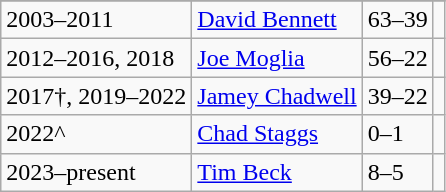<table class="wikitable">
<tr>
</tr>
<tr>
<td>2003–2011</td>
<td><a href='#'>David Bennett</a></td>
<td>63–39</td>
<td></td>
</tr>
<tr>
<td>2012–2016, 2018</td>
<td><a href='#'>Joe Moglia</a></td>
<td>56–22</td>
<td></td>
</tr>
<tr>
<td>2017†, 2019–2022</td>
<td><a href='#'>Jamey Chadwell</a></td>
<td>39–22</td>
<td></td>
</tr>
<tr>
<td>2022^</td>
<td><a href='#'>Chad Staggs</a></td>
<td>0–1</td>
<td></td>
</tr>
<tr>
<td>2023–present</td>
<td><a href='#'>Tim Beck</a></td>
<td>8–5</td>
<td></td>
</tr>
</table>
